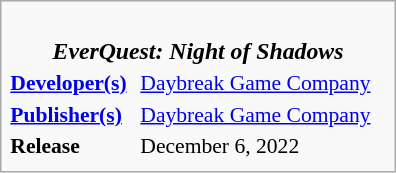<table class="infobox" style="float:right; width:264px; font-size:90%;">
<tr>
<td colspan=2 style="font-size:110%; text-align:center;"><br><strong><em>EverQuest: Night of Shadows</em></strong><br></td>
</tr>
<tr>
<td><strong><a href='#'>Developer(s)</a></strong></td>
<td><a href='#'>Daybreak Game Company</a></td>
</tr>
<tr>
<td><strong><a href='#'>Publisher(s)</a></strong></td>
<td><a href='#'>Daybreak Game Company</a></td>
</tr>
<tr>
<td><strong>Release</strong></td>
<td>December 6, 2022</td>
</tr>
<tr>
</tr>
</table>
